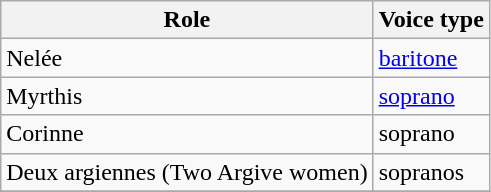<table class="wikitable" border="1">
<tr>
<th>Role</th>
<th>Voice type</th>
</tr>
<tr>
<td>Nelée</td>
<td><a href='#'>baritone</a></td>
</tr>
<tr>
<td>Myrthis</td>
<td><a href='#'>soprano</a></td>
</tr>
<tr>
<td>Corinne</td>
<td>soprano</td>
</tr>
<tr>
<td>Deux argiennes (Two Argive women)</td>
<td>sopranos</td>
</tr>
<tr>
</tr>
</table>
